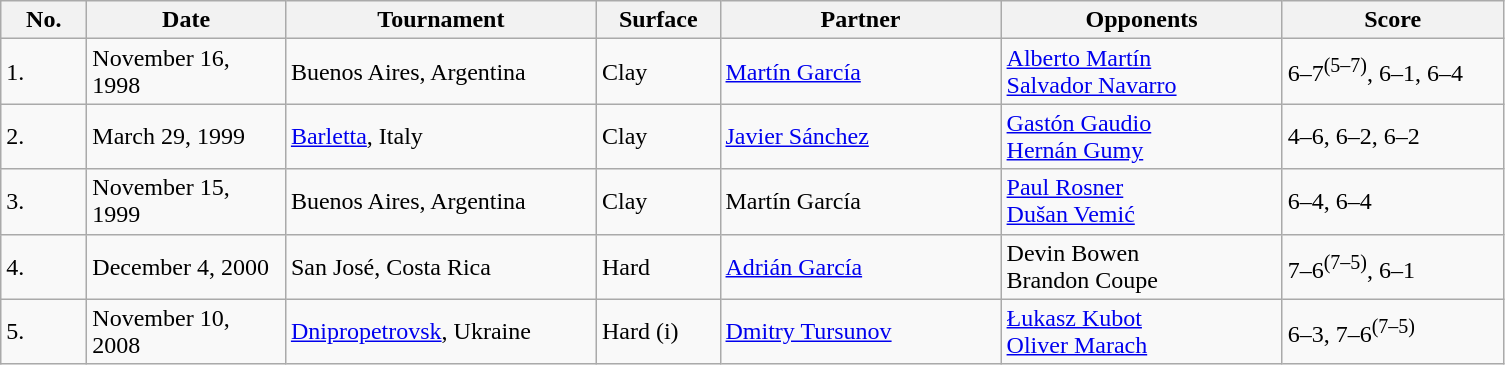<table class="sortable wikitable">
<tr>
<th width=50>No.</th>
<th width=125>Date</th>
<th width=200>Tournament</th>
<th width=75>Surface</th>
<th width=180>Partner</th>
<th width=180>Opponents</th>
<th width=140>Score</th>
</tr>
<tr>
<td>1.</td>
<td>November 16, 1998</td>
<td>Buenos Aires, Argentina</td>
<td>Clay</td>
<td> <a href='#'>Martín García</a></td>
<td> <a href='#'>Alberto Martín</a><br> <a href='#'>Salvador Navarro</a></td>
<td>6–7<sup>(5–7)</sup>, 6–1, 6–4</td>
</tr>
<tr>
<td>2.</td>
<td>March 29, 1999</td>
<td><a href='#'>Barletta</a>, Italy</td>
<td>Clay</td>
<td> <a href='#'>Javier Sánchez</a></td>
<td> <a href='#'>Gastón Gaudio</a><br> <a href='#'>Hernán Gumy</a></td>
<td>4–6, 6–2, 6–2</td>
</tr>
<tr>
<td>3.</td>
<td>November 15, 1999</td>
<td>Buenos Aires, Argentina</td>
<td>Clay</td>
<td> Martín García</td>
<td> <a href='#'>Paul Rosner</a><br> <a href='#'>Dušan Vemić</a></td>
<td>6–4, 6–4</td>
</tr>
<tr>
<td>4.</td>
<td>December 4, 2000</td>
<td>San José, Costa Rica</td>
<td>Hard</td>
<td> <a href='#'>Adrián García</a></td>
<td> Devin Bowen<br> Brandon Coupe</td>
<td>7–6<sup>(7–5)</sup>, 6–1</td>
</tr>
<tr>
<td>5.</td>
<td>November 10, 2008</td>
<td><a href='#'>Dnipropetrovsk</a>, Ukraine</td>
<td>Hard (i)</td>
<td> <a href='#'>Dmitry Tursunov</a></td>
<td> <a href='#'>Łukasz Kubot</a><br> <a href='#'>Oliver Marach</a></td>
<td>6–3, 7–6<sup>(7–5)</sup></td>
</tr>
</table>
